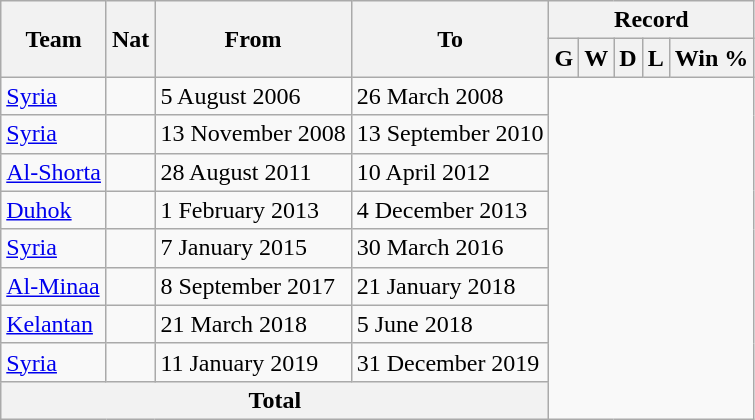<table class="wikitable" style="text-align: center">
<tr>
<th rowspan="2">Team</th>
<th rowspan="2">Nat</th>
<th rowspan="2">From</th>
<th rowspan="2">To</th>
<th colspan="5">Record</th>
</tr>
<tr>
<th>G</th>
<th>W</th>
<th>D</th>
<th>L</th>
<th>Win %</th>
</tr>
<tr>
<td align=left><a href='#'>Syria</a></td>
<td></td>
<td align=left>5 August 2006</td>
<td align=left>26 March 2008<br></td>
</tr>
<tr>
<td align=left><a href='#'>Syria</a></td>
<td></td>
<td align=left>13 November 2008</td>
<td align=left>13 September 2010<br></td>
</tr>
<tr>
<td align=left><a href='#'>Al-Shorta</a></td>
<td></td>
<td align=left>28 August 2011</td>
<td align=left>10 April 2012<br></td>
</tr>
<tr>
<td align=left><a href='#'>Duhok</a></td>
<td></td>
<td align=left>1 February 2013</td>
<td align=left>4 December 2013<br></td>
</tr>
<tr>
<td align=left><a href='#'>Syria</a></td>
<td></td>
<td align=left>7 January 2015</td>
<td align=left>30 March 2016<br></td>
</tr>
<tr>
<td align=left><a href='#'>Al-Minaa</a></td>
<td></td>
<td align=left>8 September 2017</td>
<td align=left>21 January 2018<br></td>
</tr>
<tr>
<td align=left><a href='#'>Kelantan</a></td>
<td></td>
<td align=left>21 March 2018</td>
<td align=left>5 June 2018<br></td>
</tr>
<tr>
<td align=left><a href='#'>Syria</a></td>
<td></td>
<td align=left>11 January 2019</td>
<td align=left>31 December 2019<br></td>
</tr>
<tr>
<th colspan="4" align="center" valign=middle>Total<br></th>
</tr>
</table>
